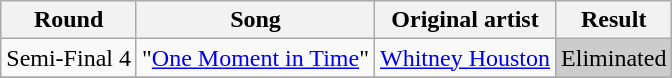<table class="wikitable plainrowheaders" style="text-align:center;">
<tr>
<th scope="col">Round</th>
<th scope="col">Song</th>
<th scope="col">Original artist</th>
<th scope="col">Result</th>
</tr>
<tr>
<td>Semi-Final 4</td>
<td>"<a href='#'>One Moment in Time</a>"</td>
<td><a href='#'>Whitney Houston</a></td>
<td style="background:#ccc;">Eliminated</td>
</tr>
<tr>
</tr>
</table>
